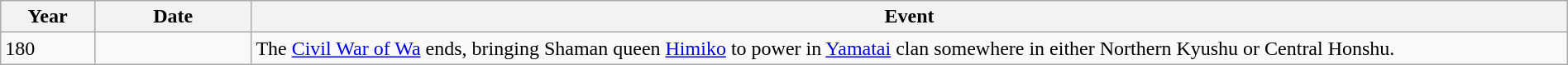<table class="wikitable" width="100%">
<tr>
<th style="width:6%">Year</th>
<th style="width:10%">Date</th>
<th>Event</th>
</tr>
<tr>
<td>180</td>
<td></td>
<td>The <a href='#'>Civil War of Wa</a> ends, bringing Shaman queen <a href='#'>Himiko</a> to power in <a href='#'>Yamatai</a> clan somewhere in either Northern Kyushu or Central Honshu.</td>
</tr>
</table>
